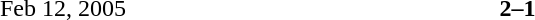<table width=100% cellspacing=1>
<tr>
<th width=120></th>
<th width=220></th>
<th width=70></th>
<th width=220></th>
<th></th>
</tr>
<tr>
<td align=right>Feb 12, 2005</td>
<td align=right><strong></strong></td>
<td align=center><strong>2–1</strong></td>
<td><strong></strong></td>
</tr>
</table>
